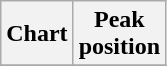<table class="wikitable sortable plainrowheaders">
<tr>
<th>Chart</th>
<th>Peak<br>position</th>
</tr>
<tr>
</tr>
</table>
